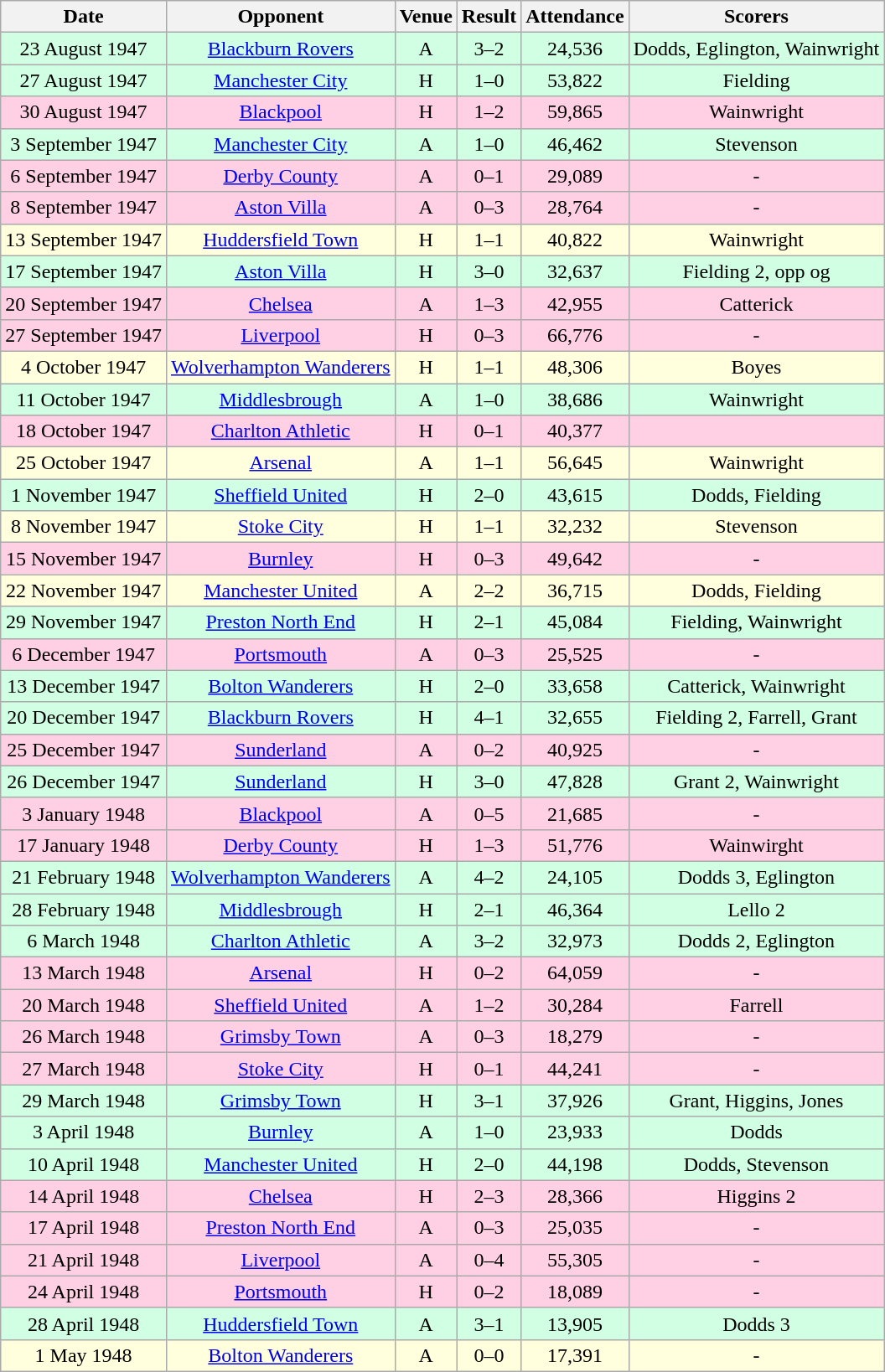<table class="wikitable sortable" style="font-size:100%; text-align:center">
<tr>
<th>Date</th>
<th>Opponent</th>
<th>Venue</th>
<th>Result</th>
<th>Attendance</th>
<th>Scorers</th>
</tr>
<tr style="background-color: #d0ffe3;">
<td>23 August 1947</td>
<td><a href='#'>Blackburn Rovers</a></td>
<td>A</td>
<td>3–2</td>
<td>24,536</td>
<td>Dodds, Eglington, Wainwright</td>
</tr>
<tr style="background-color: #d0ffe3;">
<td>27 August 1947</td>
<td><a href='#'>Manchester City</a></td>
<td>H</td>
<td>1–0</td>
<td>53,822</td>
<td>Fielding</td>
</tr>
<tr style="background-color: #ffd0e3;">
<td>30 August 1947</td>
<td><a href='#'>Blackpool</a></td>
<td>H</td>
<td>1–2</td>
<td>59,865</td>
<td>Wainwright</td>
</tr>
<tr style="background-color: #d0ffe3;">
<td>3 September 1947</td>
<td><a href='#'>Manchester City</a></td>
<td>A</td>
<td>1–0</td>
<td>46,462</td>
<td>Stevenson</td>
</tr>
<tr style="background-color: #ffd0e3;">
<td>6 September 1947</td>
<td><a href='#'>Derby County</a></td>
<td>A</td>
<td>0–1</td>
<td>29,089</td>
<td>-</td>
</tr>
<tr style="background-color: #ffd0e3;">
<td>8 September 1947</td>
<td><a href='#'>Aston Villa</a></td>
<td>A</td>
<td>0–3</td>
<td>28,764</td>
<td>-</td>
</tr>
<tr style="background-color: #ffffdd;">
<td>13 September 1947</td>
<td><a href='#'>Huddersfield Town</a></td>
<td>H</td>
<td>1–1</td>
<td>40,822</td>
<td>Wainwright</td>
</tr>
<tr style="background-color: #d0ffe3;">
<td>17 September 1947</td>
<td><a href='#'>Aston Villa</a></td>
<td>H</td>
<td>3–0</td>
<td>32,637</td>
<td>Fielding 2, opp og</td>
</tr>
<tr style="background-color: #ffd0e3;">
<td>20 September 1947</td>
<td><a href='#'>Chelsea</a></td>
<td>A</td>
<td>1–3</td>
<td>42,955</td>
<td>Catterick</td>
</tr>
<tr style="background-color: #ffd0e3;">
<td>27 September 1947</td>
<td><a href='#'>Liverpool</a></td>
<td>H</td>
<td>0–3</td>
<td>66,776</td>
<td>-</td>
</tr>
<tr style="background-color: #ffffdd;">
<td>4 October 1947</td>
<td><a href='#'>Wolverhampton Wanderers</a></td>
<td>H</td>
<td>1–1</td>
<td>48,306</td>
<td>Boyes</td>
</tr>
<tr style="background-color: #d0ffe3;">
<td>11 October 1947</td>
<td><a href='#'>Middlesbrough</a></td>
<td>A</td>
<td>1–0</td>
<td>38,686</td>
<td>Wainwright</td>
</tr>
<tr style="background-color: #ffd0e3;">
<td>18 October 1947</td>
<td><a href='#'>Charlton Athletic</a></td>
<td>H</td>
<td>0–1</td>
<td>40,377</td>
<td></td>
</tr>
<tr style="background-color: #ffffdd;">
<td>25 October 1947</td>
<td><a href='#'>Arsenal</a></td>
<td>A</td>
<td>1–1</td>
<td>56,645</td>
<td>Wainwright</td>
</tr>
<tr style="background-color: #d0ffe3;">
<td>1 November 1947</td>
<td><a href='#'>Sheffield United</a></td>
<td>H</td>
<td>2–0</td>
<td>43,615</td>
<td>Dodds, Fielding</td>
</tr>
<tr style="background-color: #ffffdd;">
<td>8 November 1947</td>
<td><a href='#'>Stoke City</a></td>
<td>H</td>
<td>1–1</td>
<td>32,232</td>
<td>Stevenson</td>
</tr>
<tr style="background-color: #ffd0e3;">
<td>15 November 1947</td>
<td><a href='#'>Burnley</a></td>
<td>H</td>
<td>0–3</td>
<td>49,642</td>
<td>-</td>
</tr>
<tr style="background-color: #ffffdd;">
<td>22 November 1947</td>
<td><a href='#'>Manchester United</a></td>
<td>A</td>
<td>2–2</td>
<td>36,715</td>
<td>Dodds, Fielding</td>
</tr>
<tr style="background-color: #d0ffe3;">
<td>29 November 1947</td>
<td><a href='#'>Preston North End</a></td>
<td>H</td>
<td>2–1</td>
<td>45,084</td>
<td>Fielding, Wainwright</td>
</tr>
<tr style="background-color: #ffd0e3;">
<td>6 December 1947</td>
<td><a href='#'>Portsmouth</a></td>
<td>A</td>
<td>0–3</td>
<td>25,525</td>
<td>-</td>
</tr>
<tr style="background-color: #d0ffe3;">
<td>13 December 1947</td>
<td><a href='#'>Bolton Wanderers</a></td>
<td>H</td>
<td>2–0</td>
<td>33,658</td>
<td>Catterick, Wainwright</td>
</tr>
<tr style="background-color: #d0ffe3;">
<td>20 December 1947</td>
<td><a href='#'>Blackburn Rovers</a></td>
<td>H</td>
<td>4–1</td>
<td>32,655</td>
<td>Fielding 2, Farrell, Grant</td>
</tr>
<tr style="background-color: #ffd0e3;">
<td>25 December 1947</td>
<td><a href='#'>Sunderland</a></td>
<td>A</td>
<td>0–2</td>
<td>40,925</td>
<td>-</td>
</tr>
<tr style="background-color: #d0ffe3;">
<td>26 December 1947</td>
<td><a href='#'>Sunderland</a></td>
<td>H</td>
<td>3–0</td>
<td>47,828</td>
<td>Grant 2, Wainwright</td>
</tr>
<tr style="background-color: #ffd0e3;">
<td>3 January 1948</td>
<td><a href='#'>Blackpool</a></td>
<td>A</td>
<td>0–5</td>
<td>21,685</td>
<td>-</td>
</tr>
<tr style="background-color: #ffd0e3;">
<td>17 January 1948</td>
<td><a href='#'>Derby County</a></td>
<td>H</td>
<td>1–3</td>
<td>51,776</td>
<td>Wainwirght</td>
</tr>
<tr style="background-color: #d0ffe3;">
<td>21 February 1948</td>
<td><a href='#'>Wolverhampton Wanderers</a></td>
<td>A</td>
<td>4–2</td>
<td>24,105</td>
<td>Dodds 3, Eglington</td>
</tr>
<tr style="background-color: #d0ffe3;">
<td>28 February 1948</td>
<td><a href='#'>Middlesbrough</a></td>
<td>H</td>
<td>2–1</td>
<td>46,364</td>
<td>Lello 2</td>
</tr>
<tr style="background-color: #d0ffe3;">
<td>6 March 1948</td>
<td><a href='#'>Charlton Athletic</a></td>
<td>A</td>
<td>3–2</td>
<td>32,973</td>
<td>Dodds 2, Eglington</td>
</tr>
<tr style="background-color: #ffd0e3;">
<td>13 March 1948</td>
<td><a href='#'>Arsenal</a></td>
<td>H</td>
<td>0–2</td>
<td>64,059</td>
<td>-</td>
</tr>
<tr style="background-color: #ffd0e3;">
<td>20 March 1948</td>
<td><a href='#'>Sheffield United</a></td>
<td>A</td>
<td>1–2</td>
<td>30,284</td>
<td>Farrell</td>
</tr>
<tr style="background-color: #ffd0e3;">
<td>26 March 1948</td>
<td><a href='#'>Grimsby Town</a></td>
<td>A</td>
<td>0–3</td>
<td>18,279</td>
<td>-</td>
</tr>
<tr style="background-color: #ffd0e3;">
<td>27 March 1948</td>
<td><a href='#'>Stoke City</a></td>
<td>H</td>
<td>0–1</td>
<td>44,241</td>
<td>-</td>
</tr>
<tr style="background-color: #d0ffe3;">
<td>29 March 1948</td>
<td><a href='#'>Grimsby Town</a></td>
<td>H</td>
<td>3–1</td>
<td>37,926</td>
<td>Grant, Higgins, Jones</td>
</tr>
<tr style="background-color: #d0ffe3;">
<td>3 April 1948</td>
<td><a href='#'>Burnley</a></td>
<td>A</td>
<td>1–0</td>
<td>23,933</td>
<td>Dodds</td>
</tr>
<tr style="background-color: #d0ffe3;">
<td>10 April 1948</td>
<td><a href='#'>Manchester United</a></td>
<td>H</td>
<td>2–0</td>
<td>44,198</td>
<td>Dodds, Stevenson</td>
</tr>
<tr style="background-color: #ffd0e3;">
<td>14 April 1948</td>
<td><a href='#'>Chelsea</a></td>
<td>H</td>
<td>2–3</td>
<td>28,366</td>
<td>Higgins 2</td>
</tr>
<tr style="background-color: #ffd0e3;">
<td>17 April 1948</td>
<td><a href='#'>Preston North End</a></td>
<td>A</td>
<td>0–3</td>
<td>25,035</td>
<td>-</td>
</tr>
<tr style="background-color: #ffd0e3;">
<td>21 April 1948</td>
<td><a href='#'>Liverpool</a></td>
<td>A</td>
<td>0–4</td>
<td>55,305</td>
<td>-</td>
</tr>
<tr style="background-color: #ffd0e3;">
<td>24 April 1948</td>
<td><a href='#'>Portsmouth</a></td>
<td>H</td>
<td>0–2</td>
<td>18,089</td>
<td>-</td>
</tr>
<tr style="background-color: #d0ffe3;">
<td>28 April 1948</td>
<td><a href='#'>Huddersfield Town</a></td>
<td>A</td>
<td>3–1</td>
<td>13,905</td>
<td>Dodds 3</td>
</tr>
<tr style="background-color: #ffffdd;">
<td>1 May 1948</td>
<td><a href='#'>Bolton Wanderers</a></td>
<td>A</td>
<td>0–0</td>
<td>17,391</td>
<td>-</td>
</tr>
</table>
